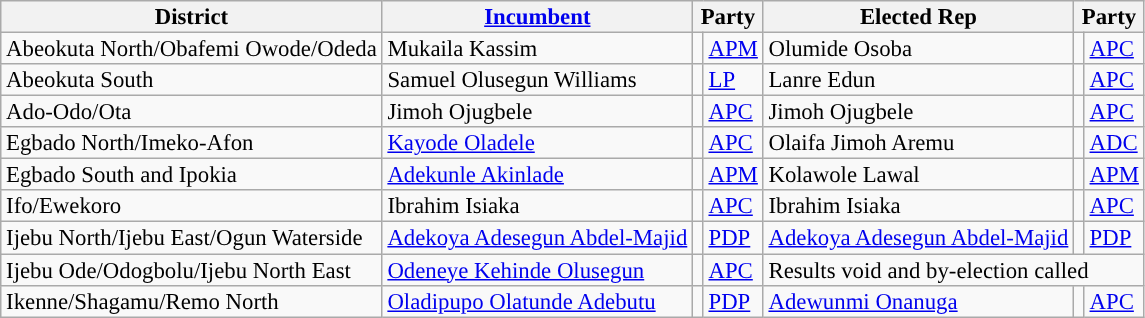<table class="sortable wikitable" style="font-size:95%;line-height:14px;">
<tr>
<th class="unsortable">District</th>
<th class="unsortable"><a href='#'>Incumbent</a></th>
<th colspan="2">Party</th>
<th class="unsortable">Elected Rep</th>
<th colspan="2">Party</th>
</tr>
<tr>
<td>Abeokuta North/Obafemi Owode/Odeda</td>
<td>Mukaila Kassim</td>
<td style="background:"></td>
<td><a href='#'>APM</a></td>
<td>Olumide Osoba</td>
<td style="background:"></td>
<td><a href='#'>APC</a></td>
</tr>
<tr>
<td>Abeokuta South</td>
<td>Samuel Olusegun Williams</td>
<td style="background:"></td>
<td><a href='#'>LP</a></td>
<td>Lanre Edun</td>
<td style="background:"></td>
<td><a href='#'>APC</a></td>
</tr>
<tr>
<td>Ado-Odo/Ota</td>
<td>Jimoh Ojugbele</td>
<td style="background:"></td>
<td><a href='#'>APC</a></td>
<td>Jimoh Ojugbele</td>
<td style="background:"></td>
<td><a href='#'>APC</a></td>
</tr>
<tr>
<td>Egbado North/Imeko-Afon</td>
<td><a href='#'>Kayode Oladele</a></td>
<td style="background:"></td>
<td><a href='#'>APC</a></td>
<td>Olaifa Jimoh Aremu</td>
<td style="background:"></td>
<td><a href='#'>ADC</a></td>
</tr>
<tr>
<td>Egbado South and Ipokia</td>
<td><a href='#'>Adekunle Akinlade</a></td>
<td style="background:"></td>
<td><a href='#'>APM</a></td>
<td>Kolawole Lawal</td>
<td style="background:"></td>
<td><a href='#'>APM</a></td>
</tr>
<tr>
<td>Ifo/Ewekoro</td>
<td>Ibrahim Isiaka</td>
<td style="background:"></td>
<td><a href='#'>APC</a></td>
<td>Ibrahim Isiaka</td>
<td style="background:"></td>
<td><a href='#'>APC</a></td>
</tr>
<tr>
<td>Ijebu North/Ijebu East/Ogun Waterside</td>
<td><a href='#'>Adekoya Adesegun Abdel-Majid</a></td>
<td style="background:"></td>
<td><a href='#'>PDP</a></td>
<td><a href='#'>Adekoya Adesegun Abdel-Majid</a></td>
<td style="background:"></td>
<td><a href='#'>PDP</a></td>
</tr>
<tr>
<td>Ijebu Ode/Odogbolu/Ijebu North East</td>
<td><a href='#'>Odeneye Kehinde Olusegun</a></td>
<td style="background:"></td>
<td><a href='#'>APC</a></td>
<td colspan="3">Results void and by-election called</td>
</tr>
<tr>
<td>Ikenne/Shagamu/Remo North</td>
<td><a href='#'>Oladipupo Olatunde Adebutu</a></td>
<td style="background:"></td>
<td><a href='#'>PDP</a></td>
<td><a href='#'>Adewunmi Onanuga</a></td>
<td style="background:"></td>
<td><a href='#'>APC</a></td>
</tr>
</table>
